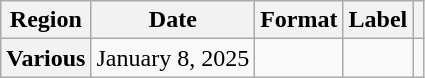<table class="wikitable plainrowheaders" style="text-align:center">
<tr>
<th scope="col">Region</th>
<th scope="col">Date</th>
<th scope="col">Format</th>
<th scope="col">Label</th>
<th scope="col"></th>
</tr>
<tr>
<th scope="row">Various</th>
<td>January 8, 2025</td>
<td></td>
<td></td>
<td></td>
</tr>
</table>
